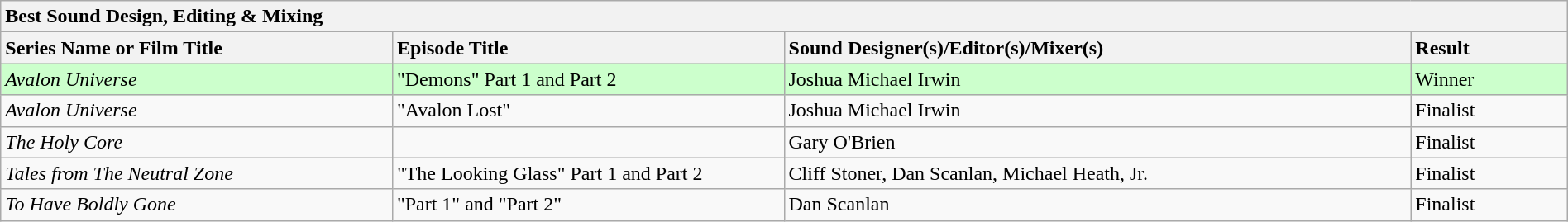<table class="wikitable" width=100%>
<tr>
<th colspan="4" ! style="text-align:left;">Best Sound Design, Editing & Mixing</th>
</tr>
<tr>
<th style="text-align:left; width: 25%;"><strong>Series Name or Film Title</strong></th>
<th style="text-align:left; width: 25%;"><strong>Episode Title</strong></th>
<th style="text-align:left; width: 40%;"><strong>Sound Designer(s)/Editor(s)/Mixer(s)</strong></th>
<th style="text-align:left; width: 10%;"><strong>Result</strong></th>
</tr>
<tr style="background-color:#ccffcc;">
<td><em>Avalon Universe</em></td>
<td>"Demons" Part 1 and Part 2</td>
<td>Joshua Michael Irwin</td>
<td>Winner</td>
</tr>
<tr>
<td><em>Avalon Universe</em></td>
<td>"Avalon Lost"</td>
<td>Joshua Michael Irwin</td>
<td>Finalist</td>
</tr>
<tr>
<td><em>The Holy Core</em></td>
<td></td>
<td>Gary O'Brien</td>
<td>Finalist</td>
</tr>
<tr>
<td><em>Tales from The Neutral Zone</em></td>
<td>"The Looking Glass" Part 1 and Part 2</td>
<td>Cliff Stoner, Dan Scanlan, Michael Heath, Jr.</td>
<td>Finalist</td>
</tr>
<tr>
<td><em>To Have Boldly Gone</em></td>
<td>"Part 1" and "Part 2"</td>
<td>Dan Scanlan</td>
<td>Finalist</td>
</tr>
</table>
